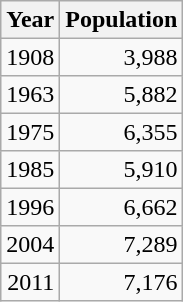<table class="wikitable" style="line-height:1.1em;">
<tr>
<th>Year</th>
<th>Population</th>
</tr>
<tr align="right">
<td>1908</td>
<td>3,988</td>
</tr>
<tr align="right">
<td>1963</td>
<td>5,882</td>
</tr>
<tr align="right">
<td>1975</td>
<td>6,355</td>
</tr>
<tr align="right">
<td>1985</td>
<td>5,910</td>
</tr>
<tr align="right">
<td>1996</td>
<td>6,662</td>
</tr>
<tr align="right">
<td>2004</td>
<td>7,289</td>
</tr>
<tr align="right">
<td>2011</td>
<td>7,176</td>
</tr>
</table>
